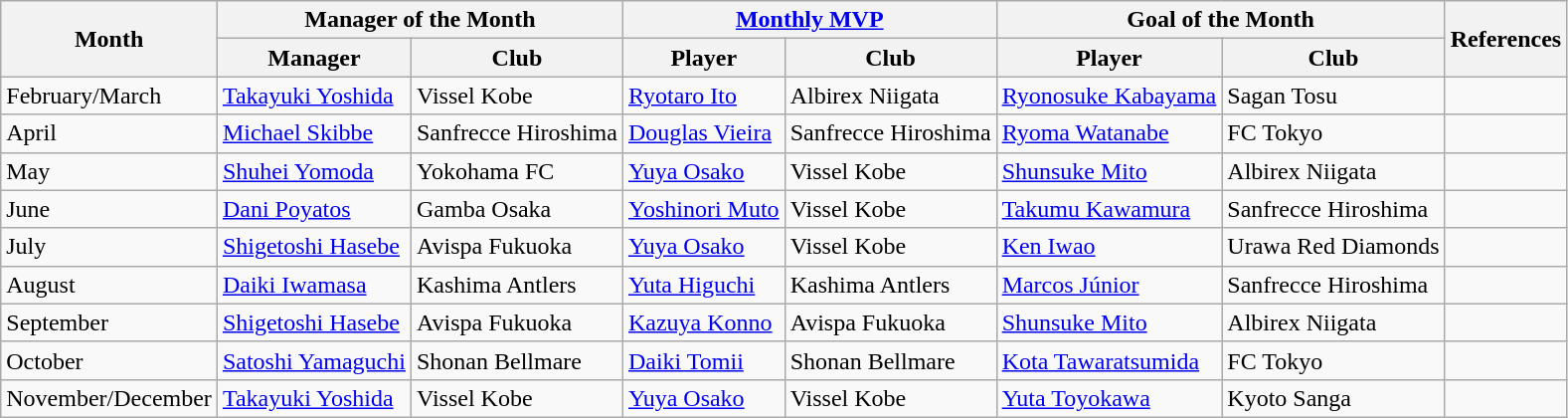<table class="wikitable">
<tr>
<th rowspan="2">Month</th>
<th colspan="2">Manager of the Month</th>
<th colspan="2"><a href='#'>Monthly MVP</a></th>
<th colspan="2">Goal of the Month</th>
<th rowspan="2">References</th>
</tr>
<tr>
<th>Manager</th>
<th>Club</th>
<th>Player</th>
<th>Club</th>
<th>Player</th>
<th>Club</th>
</tr>
<tr>
<td>February/March</td>
<td> <a href='#'>Takayuki Yoshida</a></td>
<td>Vissel Kobe</td>
<td> <a href='#'>Ryotaro Ito</a></td>
<td>Albirex Niigata</td>
<td> <a href='#'>Ryonosuke Kabayama</a></td>
<td>Sagan Tosu</td>
<td align=center></td>
</tr>
<tr>
<td>April</td>
<td> <a href='#'>Michael Skibbe</a></td>
<td>Sanfrecce Hiroshima</td>
<td> <a href='#'>Douglas Vieira</a></td>
<td>Sanfrecce Hiroshima</td>
<td> <a href='#'>Ryoma Watanabe</a></td>
<td>FC Tokyo</td>
<td align=center></td>
</tr>
<tr>
<td>May</td>
<td> <a href='#'>Shuhei Yomoda</a></td>
<td>Yokohama FC</td>
<td> <a href='#'>Yuya Osako</a></td>
<td>Vissel Kobe</td>
<td> <a href='#'>Shunsuke Mito</a></td>
<td>Albirex Niigata</td>
<td align=center></td>
</tr>
<tr>
<td>June</td>
<td> <a href='#'>Dani Poyatos</a></td>
<td>Gamba Osaka</td>
<td> <a href='#'>Yoshinori Muto</a></td>
<td>Vissel Kobe</td>
<td> <a href='#'>Takumu Kawamura</a></td>
<td>Sanfrecce Hiroshima</td>
<td align=center></td>
</tr>
<tr>
<td>July</td>
<td> <a href='#'>Shigetoshi Hasebe</a></td>
<td>Avispa Fukuoka</td>
<td> <a href='#'>Yuya Osako</a></td>
<td>Vissel Kobe</td>
<td> <a href='#'>Ken Iwao</a></td>
<td>Urawa Red Diamonds</td>
<td align=center></td>
</tr>
<tr>
<td>August</td>
<td> <a href='#'>Daiki Iwamasa</a></td>
<td>Kashima Antlers</td>
<td> <a href='#'>Yuta Higuchi</a></td>
<td>Kashima Antlers</td>
<td> <a href='#'>Marcos Júnior</a></td>
<td>Sanfrecce Hiroshima</td>
<td align=center></td>
</tr>
<tr>
<td>September</td>
<td> <a href='#'>Shigetoshi Hasebe</a></td>
<td>Avispa Fukuoka</td>
<td> <a href='#'>Kazuya Konno</a></td>
<td>Avispa Fukuoka</td>
<td> <a href='#'>Shunsuke Mito</a></td>
<td>Albirex Niigata</td>
<td align=center></td>
</tr>
<tr>
<td>October</td>
<td> <a href='#'>Satoshi Yamaguchi</a></td>
<td>Shonan Bellmare</td>
<td> <a href='#'>Daiki Tomii</a></td>
<td>Shonan Bellmare</td>
<td> <a href='#'>Kota Tawaratsumida</a></td>
<td>FC Tokyo</td>
<td align=center></td>
</tr>
<tr>
<td>November/December</td>
<td> <a href='#'>Takayuki Yoshida</a></td>
<td>Vissel Kobe</td>
<td> <a href='#'>Yuya Osako</a></td>
<td>Vissel Kobe</td>
<td> <a href='#'>Yuta Toyokawa</a></td>
<td>Kyoto Sanga</td>
<td align=center></td>
</tr>
</table>
